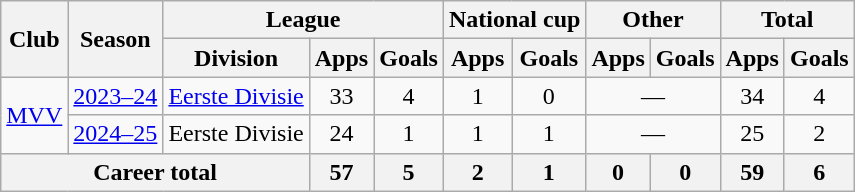<table class="wikitable" style="text-align:center">
<tr>
<th rowspan="2">Club</th>
<th rowspan="2">Season</th>
<th colspan="3">League</th>
<th colspan="2">National cup</th>
<th colspan="2">Other</th>
<th colspan="2">Total</th>
</tr>
<tr>
<th>Division</th>
<th>Apps</th>
<th>Goals</th>
<th>Apps</th>
<th>Goals</th>
<th>Apps</th>
<th>Goals</th>
<th>Apps</th>
<th>Goals</th>
</tr>
<tr>
<td rowspan="2"><a href='#'>MVV</a></td>
<td><a href='#'>2023–24</a></td>
<td><a href='#'>Eerste Divisie</a></td>
<td>33</td>
<td>4</td>
<td>1</td>
<td>0</td>
<td colspan="2">—</td>
<td>34</td>
<td>4</td>
</tr>
<tr>
<td><a href='#'>2024–25</a></td>
<td>Eerste Divisie</td>
<td>24</td>
<td>1</td>
<td>1</td>
<td>1</td>
<td colspan="2">—</td>
<td>25</td>
<td>2</td>
</tr>
<tr>
<th colspan="3">Career total</th>
<th>57</th>
<th>5</th>
<th>2</th>
<th>1</th>
<th>0</th>
<th>0</th>
<th>59</th>
<th>6</th>
</tr>
</table>
